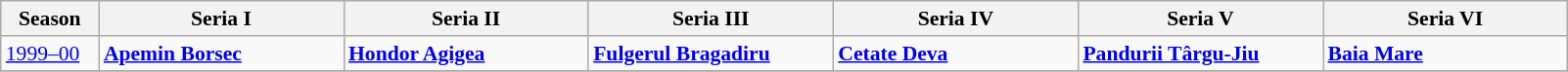<table class=wikitable style="font-size:90%">
<tr>
<th width="60">Season</th>
<th width="160">Seria I</th>
<th width="160">Seria II</th>
<th width="160">Seria III</th>
<th width="160">Seria IV</th>
<th width="160">Seria V</th>
<th width="160">Seria VI</th>
</tr>
<tr>
<td><a href='#'>1999–00</a></td>
<td><strong><a href='#'>Apemin Borsec</a></strong></td>
<td><strong><a href='#'>Hondor Agigea</a></strong></td>
<td><strong><a href='#'>Fulgerul Bragadiru</a></strong></td>
<td><strong><a href='#'>Cetate Deva</a></strong></td>
<td><strong><a href='#'>Pandurii Târgu-Jiu</a></strong></td>
<td><strong><a href='#'>Baia Mare</a></strong></td>
</tr>
<tr>
</tr>
</table>
